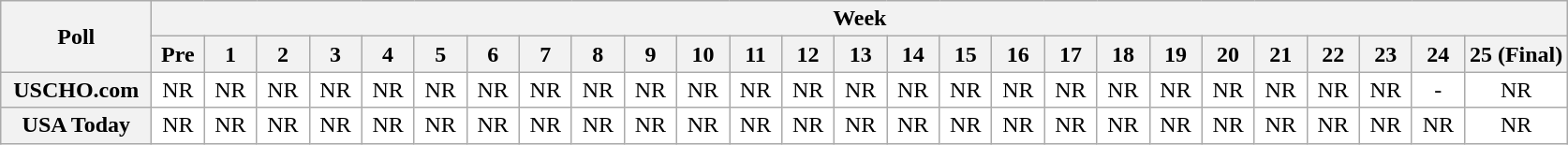<table class="wikitable" style="white-space:nowrap;">
<tr>
<th scope="col" width="100" rowspan="2">Poll</th>
<th colspan="26">Week</th>
</tr>
<tr>
<th scope="col" width="30">Pre</th>
<th scope="col" width="30">1</th>
<th scope="col" width="30">2</th>
<th scope="col" width="30">3</th>
<th scope="col" width="30">4</th>
<th scope="col" width="30">5</th>
<th scope="col" width="30">6</th>
<th scope="col" width="30">7</th>
<th scope="col" width="30">8</th>
<th scope="col" width="30">9</th>
<th scope="col" width="30">10</th>
<th scope="col" width="30">11</th>
<th scope="col" width="30">12</th>
<th scope="col" width="30">13</th>
<th scope="col" width="30">14</th>
<th scope="col" width="30">15</th>
<th scope="col" width="30">16</th>
<th scope="col" width="30">17</th>
<th scope="col" width="30">18</th>
<th scope="col" width="30">19</th>
<th scope="col" width="30">20</th>
<th scope="col" width="30">21</th>
<th scope="col" width="30">22</th>
<th scope="col" width="30">23</th>
<th scope="col" width="30">24</th>
<th scope="col" width="30">25 (Final)</th>
</tr>
<tr style="text-align:center;">
<th>USCHO.com</th>
<td bgcolor=FFFFFF>NR</td>
<td bgcolor=FFFFFF>NR</td>
<td bgcolor=FFFFFF>NR</td>
<td bgcolor=FFFFFF>NR</td>
<td bgcolor=FFFFFF>NR</td>
<td bgcolor=FFFFFF>NR</td>
<td bgcolor=FFFFFF>NR</td>
<td bgcolor=FFFFFF>NR</td>
<td bgcolor=FFFFFF>NR</td>
<td bgcolor=FFFFFF>NR</td>
<td bgcolor=FFFFFF>NR</td>
<td bgcolor=FFFFFF>NR</td>
<td bgcolor=FFFFFF>NR</td>
<td bgcolor=FFFFFF>NR</td>
<td bgcolor=FFFFFF>NR</td>
<td bgcolor=FFFFFF>NR</td>
<td bgcolor=FFFFFF>NR</td>
<td bgcolor=FFFFFF>NR</td>
<td bgcolor=FFFFFF>NR</td>
<td bgcolor=FFFFFF>NR</td>
<td bgcolor=FFFFFF>NR</td>
<td bgcolor=FFFFFF>NR</td>
<td bgcolor=FFFFFF>NR</td>
<td bgcolor=FFFFFF>NR</td>
<td bgcolor=FFFFFF>-</td>
<td bgcolor=FFFFFF>NR</td>
</tr>
<tr style="text-align:center;">
<th>USA Today</th>
<td bgcolor=FFFFFF>NR</td>
<td bgcolor=FFFFFF>NR</td>
<td bgcolor=FFFFFF>NR</td>
<td bgcolor=FFFFFF>NR</td>
<td bgcolor=FFFFFF>NR</td>
<td bgcolor=FFFFFF>NR</td>
<td bgcolor=FFFFFF>NR</td>
<td bgcolor=FFFFFF>NR</td>
<td bgcolor=FFFFFF>NR</td>
<td bgcolor=FFFFFF>NR</td>
<td bgcolor=FFFFFF>NR</td>
<td bgcolor=FFFFFF>NR</td>
<td bgcolor=FFFFFF>NR</td>
<td bgcolor=FFFFFF>NR</td>
<td bgcolor=FFFFFF>NR</td>
<td bgcolor=FFFFFF>NR</td>
<td bgcolor=FFFFFF>NR</td>
<td bgcolor=FFFFFF>NR</td>
<td bgcolor=FFFFFF>NR</td>
<td bgcolor=FFFFFF>NR</td>
<td bgcolor=FFFFFF>NR</td>
<td bgcolor=FFFFFF>NR</td>
<td bgcolor=FFFFFF>NR</td>
<td bgcolor=FFFFFF>NR</td>
<td bgcolor=FFFFFF>NR</td>
<td bgcolor=FFFFFF>NR</td>
</tr>
</table>
